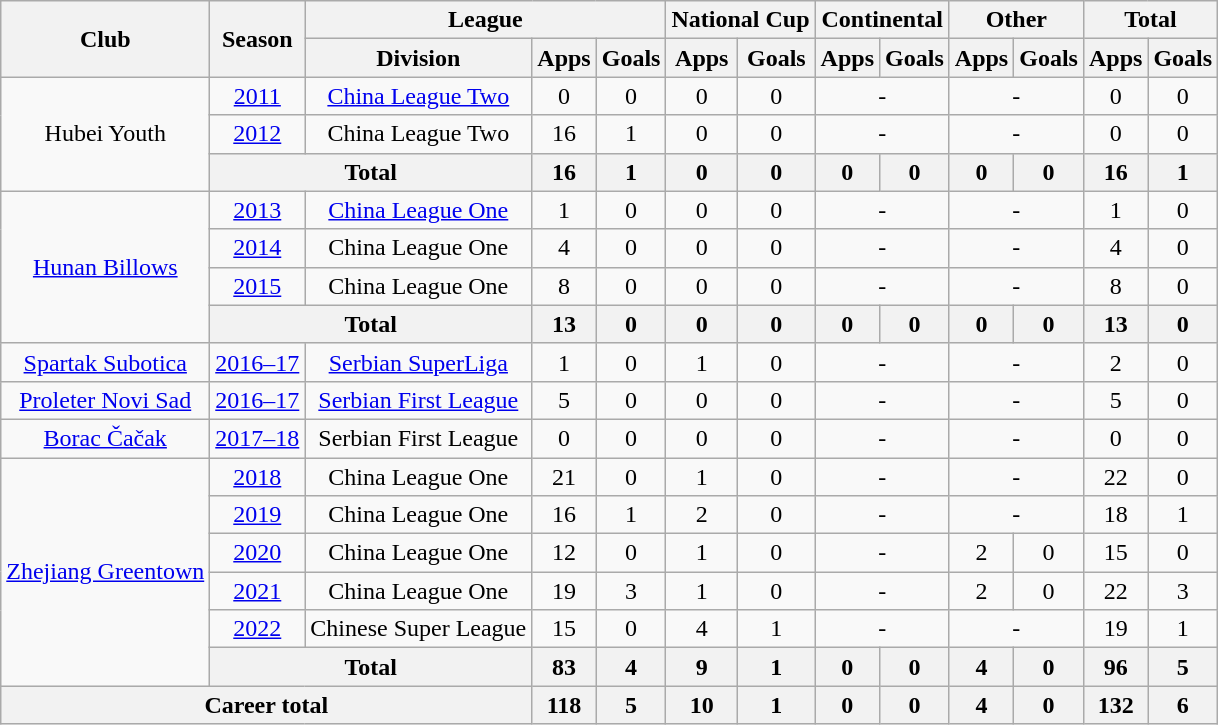<table class="wikitable" style="text-align: center">
<tr>
<th rowspan="2">Club</th>
<th rowspan="2">Season</th>
<th colspan="3">League</th>
<th colspan="2">National Cup</th>
<th colspan="2">Continental</th>
<th colspan="2">Other</th>
<th colspan="2">Total</th>
</tr>
<tr>
<th>Division</th>
<th>Apps</th>
<th>Goals</th>
<th>Apps</th>
<th>Goals</th>
<th>Apps</th>
<th>Goals</th>
<th>Apps</th>
<th>Goals</th>
<th>Apps</th>
<th>Goals</th>
</tr>
<tr>
<td rowspan=3>Hubei Youth</td>
<td><a href='#'>2011</a></td>
<td><a href='#'>China League Two</a></td>
<td>0</td>
<td>0</td>
<td>0</td>
<td>0</td>
<td colspan="2">-</td>
<td colspan="2">-</td>
<td>0</td>
<td>0</td>
</tr>
<tr>
<td><a href='#'>2012</a></td>
<td>China League Two</td>
<td>16</td>
<td>1</td>
<td>0</td>
<td>0</td>
<td colspan="2">-</td>
<td colspan="2">-</td>
<td>0</td>
<td>0</td>
</tr>
<tr>
<th colspan=2>Total</th>
<th>16</th>
<th>1</th>
<th>0</th>
<th>0</th>
<th>0</th>
<th>0</th>
<th>0</th>
<th>0</th>
<th>16</th>
<th>1</th>
</tr>
<tr>
<td rowspan=4><a href='#'>Hunan Billows</a></td>
<td><a href='#'>2013</a></td>
<td><a href='#'>China League One</a></td>
<td>1</td>
<td>0</td>
<td>0</td>
<td>0</td>
<td colspan="2">-</td>
<td colspan="2">-</td>
<td>1</td>
<td>0</td>
</tr>
<tr>
<td><a href='#'>2014</a></td>
<td>China League One</td>
<td>4</td>
<td>0</td>
<td>0</td>
<td>0</td>
<td colspan="2">-</td>
<td colspan="2">-</td>
<td>4</td>
<td>0</td>
</tr>
<tr>
<td><a href='#'>2015</a></td>
<td>China League One</td>
<td>8</td>
<td>0</td>
<td>0</td>
<td>0</td>
<td colspan="2">-</td>
<td colspan="2">-</td>
<td>8</td>
<td>0</td>
</tr>
<tr>
<th colspan=2>Total</th>
<th>13</th>
<th>0</th>
<th>0</th>
<th>0</th>
<th>0</th>
<th>0</th>
<th>0</th>
<th>0</th>
<th>13</th>
<th>0</th>
</tr>
<tr>
<td><a href='#'>Spartak Subotica</a></td>
<td><a href='#'>2016–17</a></td>
<td><a href='#'>Serbian SuperLiga</a></td>
<td>1</td>
<td>0</td>
<td>1</td>
<td>0</td>
<td colspan="2">-</td>
<td colspan="2">-</td>
<td>2</td>
<td>0</td>
</tr>
<tr>
<td><a href='#'>Proleter Novi Sad</a></td>
<td><a href='#'>2016–17</a></td>
<td><a href='#'>Serbian First League</a></td>
<td>5</td>
<td>0</td>
<td>0</td>
<td>0</td>
<td colspan="2">-</td>
<td colspan="2">-</td>
<td>5</td>
<td>0</td>
</tr>
<tr>
<td><a href='#'>Borac Čačak</a></td>
<td><a href='#'>2017–18</a></td>
<td>Serbian First League</td>
<td>0</td>
<td>0</td>
<td>0</td>
<td>0</td>
<td colspan="2">-</td>
<td colspan="2">-</td>
<td>0</td>
<td>0</td>
</tr>
<tr>
<td rowspan=6><a href='#'>Zhejiang Greentown</a></td>
<td><a href='#'>2018</a></td>
<td>China League One</td>
<td>21</td>
<td>0</td>
<td>1</td>
<td>0</td>
<td colspan="2">-</td>
<td colspan="2">-</td>
<td>22</td>
<td>0</td>
</tr>
<tr>
<td><a href='#'>2019</a></td>
<td>China League One</td>
<td>16</td>
<td>1</td>
<td>2</td>
<td>0</td>
<td colspan="2">-</td>
<td colspan="2">-</td>
<td>18</td>
<td>1</td>
</tr>
<tr>
<td><a href='#'>2020</a></td>
<td>China League One</td>
<td>12</td>
<td>0</td>
<td>1</td>
<td>0</td>
<td colspan="2">-</td>
<td>2</td>
<td>0</td>
<td>15</td>
<td>0</td>
</tr>
<tr>
<td><a href='#'>2021</a></td>
<td>China League One</td>
<td>19</td>
<td>3</td>
<td>1</td>
<td>0</td>
<td colspan="2">-</td>
<td>2</td>
<td>0</td>
<td>22</td>
<td>3</td>
</tr>
<tr>
<td><a href='#'>2022</a></td>
<td>Chinese Super League</td>
<td>15</td>
<td>0</td>
<td>4</td>
<td>1</td>
<td colspan="2">-</td>
<td colspan="2">-</td>
<td>19</td>
<td>1</td>
</tr>
<tr>
<th colspan=2>Total</th>
<th>83</th>
<th>4</th>
<th>9</th>
<th>1</th>
<th>0</th>
<th>0</th>
<th>4</th>
<th>0</th>
<th>96</th>
<th>5</th>
</tr>
<tr>
<th colspan=3>Career total</th>
<th>118</th>
<th>5</th>
<th>10</th>
<th>1</th>
<th>0</th>
<th>0</th>
<th>4</th>
<th>0</th>
<th>132</th>
<th>6</th>
</tr>
</table>
